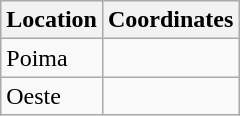<table class="wikitable sortable">
<tr>
<th>Location</th>
<th>Coordinates</th>
</tr>
<tr>
<td>Poima</td>
<td></td>
</tr>
<tr>
<td>Oeste</td>
<td></td>
</tr>
</table>
